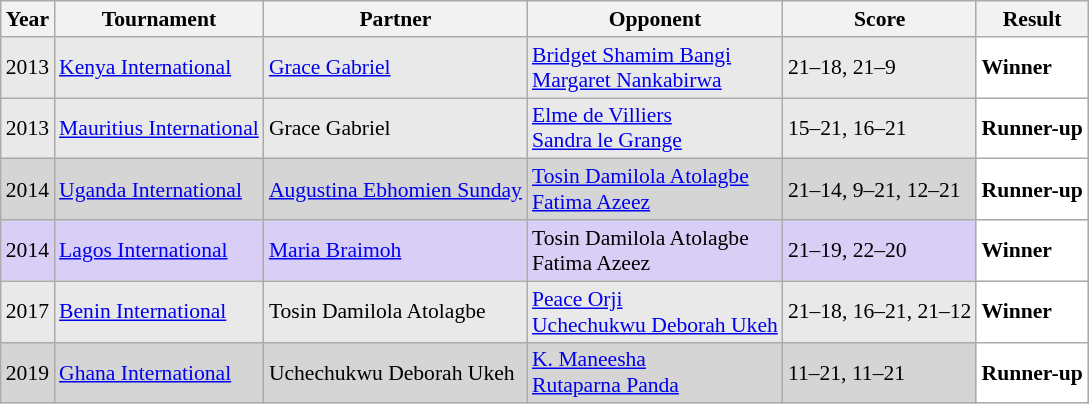<table class="sortable wikitable" style="font-size: 90%;">
<tr>
<th>Year</th>
<th>Tournament</th>
<th>Partner</th>
<th>Opponent</th>
<th>Score</th>
<th>Result</th>
</tr>
<tr style="background:#E9E9E9">
<td align="center">2013</td>
<td align="left"><a href='#'>Kenya International</a></td>
<td align="left"> <a href='#'>Grace Gabriel</a></td>
<td align="left"> <a href='#'>Bridget Shamim Bangi</a><br> <a href='#'>Margaret Nankabirwa</a></td>
<td align="left">21–18, 21–9</td>
<td style="text-align:left; background:white"> <strong>Winner</strong></td>
</tr>
<tr style="background:#E9E9E9">
<td align="center">2013</td>
<td align="left"><a href='#'>Mauritius International</a></td>
<td align="left"> Grace Gabriel</td>
<td align="left"> <a href='#'>Elme de Villiers</a><br> <a href='#'>Sandra le Grange</a></td>
<td align="left">15–21, 16–21</td>
<td style="text-align:left; background:white"> <strong>Runner-up</strong></td>
</tr>
<tr style="background:#D5D5D5">
<td align="center">2014</td>
<td align="left"><a href='#'>Uganda International</a></td>
<td align="left"> <a href='#'>Augustina Ebhomien Sunday</a></td>
<td align="left"> <a href='#'>Tosin Damilola Atolagbe</a><br> <a href='#'>Fatima Azeez</a></td>
<td align="left">21–14, 9–21, 12–21</td>
<td style="text-align:left; background:white"> <strong>Runner-up</strong></td>
</tr>
<tr style="background:#D8CEF6">
<td align="center">2014</td>
<td align="left"><a href='#'>Lagos International</a></td>
<td align="left"> <a href='#'>Maria Braimoh</a></td>
<td align="left"> Tosin Damilola Atolagbe<br> Fatima Azeez</td>
<td align="left">21–19, 22–20</td>
<td style="text-align:left; background:white"> <strong>Winner</strong></td>
</tr>
<tr style="background:#E9E9E9">
<td align="center">2017</td>
<td align="left"><a href='#'>Benin International</a></td>
<td align="left"> Tosin Damilola Atolagbe</td>
<td align="left"> <a href='#'>Peace Orji</a><br> <a href='#'>Uchechukwu Deborah Ukeh</a></td>
<td align="left">21–18, 16–21, 21–12</td>
<td style="text-align:left; background:white"> <strong>Winner</strong></td>
</tr>
<tr style="background:#D5D5D5">
<td align="center">2019</td>
<td align="left"><a href='#'>Ghana International</a></td>
<td align="left"> Uchechukwu Deborah Ukeh</td>
<td align="left"> <a href='#'>K. Maneesha</a><br> <a href='#'>Rutaparna Panda</a></td>
<td align="left">11–21, 11–21</td>
<td style="text-align:left; background:white"> <strong>Runner-up</strong></td>
</tr>
</table>
